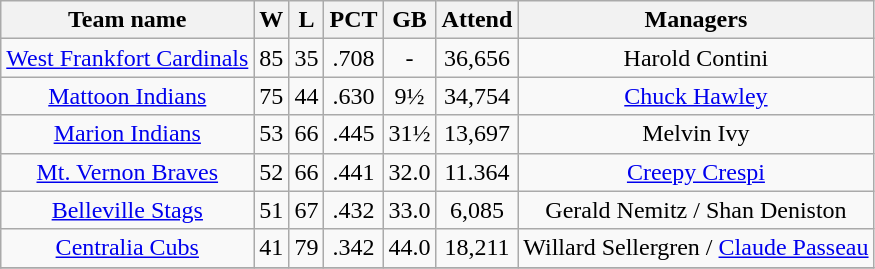<table class="wikitable">
<tr>
<th>Team name</th>
<th>W</th>
<th>L</th>
<th>PCT</th>
<th>GB</th>
<th>Attend</th>
<th>Managers</th>
</tr>
<tr align=center>
<td><a href='#'>West Frankfort Cardinals</a></td>
<td>85</td>
<td>35</td>
<td>.708</td>
<td>-</td>
<td>36,656</td>
<td>Harold Contini</td>
</tr>
<tr align=center>
<td><a href='#'>Mattoon Indians</a></td>
<td>75</td>
<td>44</td>
<td>.630</td>
<td>9½</td>
<td>34,754</td>
<td><a href='#'>Chuck Hawley</a></td>
</tr>
<tr align=center>
<td><a href='#'>Marion Indians</a></td>
<td>53</td>
<td>66</td>
<td>.445</td>
<td>31½</td>
<td>13,697</td>
<td>Melvin Ivy</td>
</tr>
<tr align=center>
<td><a href='#'>Mt. Vernon Braves</a></td>
<td>52</td>
<td>66</td>
<td>.441</td>
<td>32.0</td>
<td>11.364</td>
<td><a href='#'>Creepy Crespi</a></td>
</tr>
<tr align=center>
<td><a href='#'>Belleville Stags</a></td>
<td>51</td>
<td>67</td>
<td>.432</td>
<td>33.0</td>
<td>6,085</td>
<td>Gerald Nemitz / Shan Deniston</td>
</tr>
<tr align=center>
<td><a href='#'>Centralia Cubs</a></td>
<td>41</td>
<td>79</td>
<td>.342</td>
<td>44.0</td>
<td>18,211</td>
<td>Willard Sellergren / <a href='#'>Claude Passeau</a></td>
</tr>
<tr align=center>
</tr>
</table>
